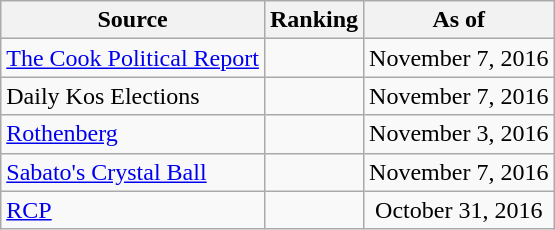<table class="wikitable" style="text-align:center">
<tr>
<th>Source</th>
<th>Ranking</th>
<th>As of</th>
</tr>
<tr>
<td align=left><a href='#'>The Cook Political Report</a></td>
<td></td>
<td>November 7, 2016</td>
</tr>
<tr>
<td align=left>Daily Kos Elections</td>
<td></td>
<td>November 7, 2016</td>
</tr>
<tr>
<td align=left><a href='#'>Rothenberg</a></td>
<td></td>
<td>November 3, 2016</td>
</tr>
<tr>
<td align=left><a href='#'>Sabato's Crystal Ball</a></td>
<td></td>
<td>November 7, 2016</td>
</tr>
<tr>
<td align="left"><a href='#'>RCP</a></td>
<td></td>
<td>October 31, 2016</td>
</tr>
</table>
